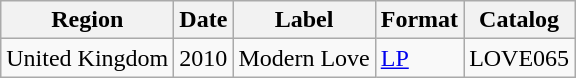<table class="wikitable">
<tr>
<th>Region</th>
<th>Date</th>
<th>Label</th>
<th>Format</th>
<th>Catalog</th>
</tr>
<tr>
<td>United Kingdom</td>
<td>2010</td>
<td>Modern Love</td>
<td><a href='#'>LP</a></td>
<td>LOVE065</td>
</tr>
</table>
